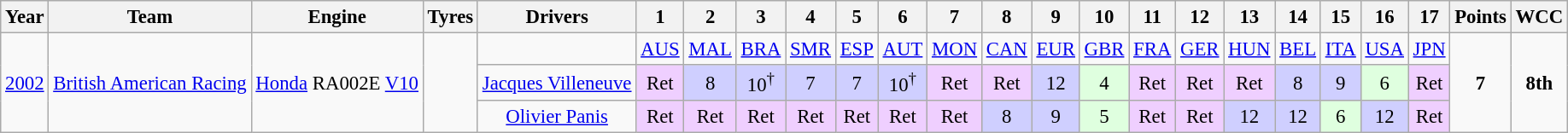<table class="wikitable" style="text-align:center; font-size:95%">
<tr>
<th>Year</th>
<th>Team</th>
<th>Engine</th>
<th>Tyres</th>
<th>Drivers</th>
<th>1</th>
<th>2</th>
<th>3</th>
<th>4</th>
<th>5</th>
<th>6</th>
<th>7</th>
<th>8</th>
<th>9</th>
<th>10</th>
<th>11</th>
<th>12</th>
<th>13</th>
<th>14</th>
<th>15</th>
<th>16</th>
<th>17</th>
<th>Points</th>
<th>WCC</th>
</tr>
<tr>
<td rowspan="3"><a href='#'>2002</a></td>
<td rowspan="3"><a href='#'>British American Racing</a></td>
<td rowspan="3"><a href='#'>Honda</a> RA002E <a href='#'>V10</a></td>
<td rowspan="3"></td>
<td></td>
<td><a href='#'>AUS</a></td>
<td><a href='#'>MAL</a></td>
<td><a href='#'>BRA</a></td>
<td><a href='#'>SMR</a></td>
<td><a href='#'>ESP</a></td>
<td><a href='#'>AUT</a></td>
<td><a href='#'>MON</a></td>
<td><a href='#'>CAN</a></td>
<td><a href='#'>EUR</a></td>
<td><a href='#'>GBR</a></td>
<td><a href='#'>FRA</a></td>
<td><a href='#'>GER</a></td>
<td><a href='#'>HUN</a></td>
<td><a href='#'>BEL</a></td>
<td><a href='#'>ITA</a></td>
<td><a href='#'>USA</a></td>
<td><a href='#'>JPN</a></td>
<td rowspan="3"><strong>7</strong></td>
<td rowspan="3"><strong>8th</strong></td>
</tr>
<tr>
<td> <a href='#'>Jacques Villeneuve</a></td>
<td style="background:#EFCFFF;">Ret</td>
<td style="background:#CFCFFF;">8</td>
<td style="background:#CFCFFF;">10<sup>†</sup></td>
<td style="background:#CFCFFF;">7</td>
<td style="background:#CFCFFF;">7</td>
<td style="background:#CFCFFF;">10<sup>†</sup></td>
<td style="background:#EFCFFF;">Ret</td>
<td style="background:#EFCFFF;">Ret</td>
<td style="background:#CFCFFF;">12</td>
<td style="background:#DFFFDF;">4</td>
<td style="background:#EFCFFF;">Ret</td>
<td style="background:#EFCFFF;">Ret</td>
<td style="background:#EFCFFF;">Ret</td>
<td style="background:#CFCFFF;">8</td>
<td style="background:#CFCFFF;">9</td>
<td style="background:#DFFFDF;">6</td>
<td style="background:#EFCFFF;">Ret</td>
</tr>
<tr>
<td> <a href='#'>Olivier Panis</a></td>
<td style="background:#EFCFFF;">Ret</td>
<td style="background:#EFCFFF;">Ret</td>
<td style="background:#EFCFFF;">Ret</td>
<td style="background:#EFCFFF;">Ret</td>
<td style="background:#EFCFFF;">Ret</td>
<td style="background:#EFCFFF;">Ret</td>
<td style="background:#EFCFFF;">Ret</td>
<td style="background:#CFCFFF;">8</td>
<td style="background:#CFCFFF;">9</td>
<td style="background:#DFFFDF;">5</td>
<td style="background:#EFCFFF;">Ret</td>
<td style="background:#EFCFFF;">Ret</td>
<td style="background:#CFCFFF;">12</td>
<td style="background:#CFCFFF;">12</td>
<td style="background:#DFFFDF;">6</td>
<td style="background:#CFCFFF;">12</td>
<td style="background:#EFCFFF;">Ret</td>
</tr>
</table>
